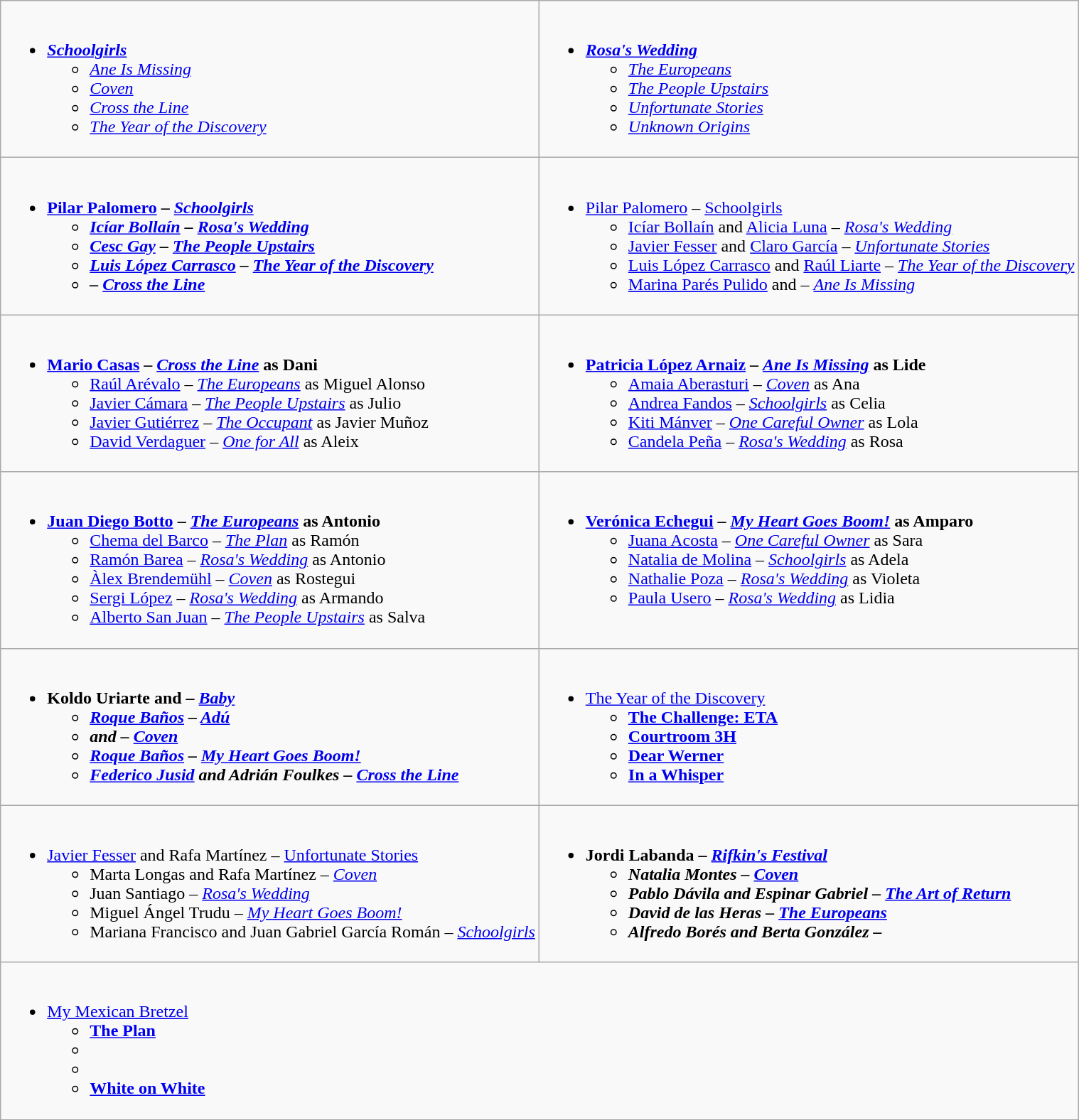<table class=wikitable style="width=100%">
<tr>
<td valign="top" style="width=50%"><br><ul><li><strong><em><a href='#'>Schoolgirls</a></em></strong><ul><li><em><a href='#'>Ane Is Missing</a></em></li><li><em><a href='#'>Coven</a></em></li><li><em><a href='#'>Cross the Line</a></em></li><li><em><a href='#'>The Year of the Discovery</a></em></li></ul></li></ul></td>
<td valign="top" style="width=50%"><br><ul><li><strong><em><a href='#'>Rosa's Wedding</a></em></strong><ul><li><em><a href='#'>The Europeans</a></em></li><li><em><a href='#'>The People Upstairs</a></em></li><li><em><a href='#'>Unfortunate Stories</a></em></li><li><em><a href='#'>Unknown Origins</a></em></li></ul></li></ul></td>
</tr>
<tr>
<td valign="top"><br><ul><li><strong><a href='#'>Pilar Palomero</a> – <em><a href='#'>Schoolgirls</a><strong><em><ul><li><a href='#'>Icíar Bollaín</a> – </em><a href='#'>Rosa's Wedding</a><em></li><li><a href='#'>Cesc Gay</a> – </em><a href='#'>The People Upstairs</a><em></li><li><a href='#'>Luis López Carrasco</a> – </em><a href='#'>The Year of the Discovery</a><em></li><li> – </em><a href='#'>Cross the Line</a><em></li></ul></li></ul></td>
<td valign="top"><br><ul><li></strong><a href='#'>Pilar Palomero</a> – </em><a href='#'>Schoolgirls</a></em></strong><ul><li><a href='#'>Icíar Bollaín</a> and <a href='#'>Alicia Luna</a> – <em><a href='#'>Rosa's Wedding</a></em></li><li><a href='#'>Javier Fesser</a> and <a href='#'>Claro García</a> – <em><a href='#'>Unfortunate Stories</a></em></li><li><a href='#'>Luis López Carrasco</a> and <a href='#'>Raúl Liarte</a> – <em><a href='#'>The Year of the Discovery</a></em></li><li><a href='#'>Marina Parés Pulido</a> and  – <em><a href='#'>Ane Is Missing</a></em></li></ul></li></ul></td>
</tr>
<tr>
<td valign="top"><br><ul><li><strong><a href='#'>Mario Casas</a> – <em><a href='#'>Cross the Line</a></em> as Dani</strong><ul><li><a href='#'>Raúl Arévalo</a> – <em><a href='#'>The Europeans</a></em> as Miguel Alonso</li><li><a href='#'>Javier Cámara</a> – <em><a href='#'>The People Upstairs</a></em> as Julio</li><li><a href='#'>Javier Gutiérrez</a> – <em><a href='#'>The Occupant</a></em> as Javier Muñoz</li><li><a href='#'>David Verdaguer</a> – <em><a href='#'>One for All</a></em> as Aleix</li></ul></li></ul></td>
<td valign="top"><br><ul><li><strong><a href='#'>Patricia López Arnaiz</a> – <em><a href='#'>Ane Is Missing</a></em> as Lide</strong><ul><li><a href='#'>Amaia Aberasturi</a> – <em><a href='#'>Coven</a></em> as Ana</li><li><a href='#'>Andrea Fandos</a> – <em><a href='#'>Schoolgirls</a></em> as Celia</li><li><a href='#'>Kiti Mánver</a> – <em><a href='#'>One Careful Owner</a></em> as Lola</li><li><a href='#'>Candela Peña</a> – <em><a href='#'>Rosa's Wedding</a></em> as Rosa</li></ul></li></ul></td>
</tr>
<tr>
<td valign="top"><br><ul><li><strong><a href='#'>Juan Diego Botto</a> – <em><a href='#'>The Europeans</a></em> as Antonio</strong><ul><li><a href='#'>Chema del Barco</a> – <em><a href='#'>The Plan</a></em> as Ramón</li><li><a href='#'>Ramón Barea</a> – <em><a href='#'>Rosa's Wedding</a></em> as Antonio</li><li><a href='#'>Àlex Brendemühl</a> – <em><a href='#'>Coven</a></em> as Rostegui</li><li><a href='#'>Sergi López</a> – <em><a href='#'>Rosa's Wedding</a></em> as  Armando</li><li><a href='#'>Alberto San Juan</a> – <em><a href='#'>The People Upstairs</a></em> as Salva</li></ul></li></ul></td>
<td valign="top"><br><ul><li><strong><a href='#'>Verónica Echegui</a> – <em><a href='#'>My Heart Goes Boom!</a></em> as Amparo</strong><ul><li><a href='#'>Juana Acosta</a> – <em><a href='#'>One Careful Owner</a></em> as Sara</li><li><a href='#'>Natalia de Molina</a> – <em><a href='#'>Schoolgirls</a></em> as Adela</li><li><a href='#'>Nathalie Poza</a> – <em><a href='#'>Rosa's Wedding</a></em> as Violeta</li><li><a href='#'>Paula Usero</a> – <em><a href='#'>Rosa's Wedding</a></em> as Lidia</li></ul></li></ul></td>
</tr>
<tr>
<td valign="top"><br><ul><li><strong>Koldo Uriarte and  – <em><a href='#'>Baby</a><strong><em><ul><li><a href='#'>Roque Baños</a> – </em><a href='#'>Adú</a><em></li><li> and  – </em><a href='#'>Coven</a><em></li><li><a href='#'>Roque Baños</a> – </em><a href='#'>My Heart Goes Boom!</a><em></li><li><a href='#'>Federico Jusid</a> and Adrián Foulkes – </em><a href='#'>Cross the Line</a><em></li></ul></li></ul></td>
<td valign="top"><br><ul><li></em></strong><a href='#'>The Year of the Discovery</a><strong><em><ul><li></em><a href='#'>The Challenge: ETA</a><em></li><li></em><a href='#'>Courtroom 3H</a><em></li><li></em><a href='#'>Dear Werner</a><em></li><li></em><a href='#'>In a Whisper</a><em></li></ul></li></ul></td>
</tr>
<tr>
<td valign="top"><br><ul><li></strong><a href='#'>Javier Fesser</a> and Rafa Martínez – </em><a href='#'>Unfortunate Stories</a></em></strong><ul><li>Marta Longas and Rafa Martínez – <em><a href='#'>Coven</a></em></li><li>Juan Santiago – <em><a href='#'>Rosa's Wedding</a></em></li><li>Miguel Ángel Trudu – <em><a href='#'>My Heart Goes Boom!</a></em></li><li>Mariana Francisco and Juan Gabriel García Román – <em><a href='#'>Schoolgirls</a></em></li></ul></li></ul></td>
<td valign="top"><br><ul><li><strong>Jordi Labanda – <em><a href='#'>Rifkin's Festival</a><strong><em><ul><li>Natalia Montes – </em><a href='#'>Coven</a><em></li><li>Pablo Dávila and Espinar Gabriel – </em><a href='#'>The Art of Return</a><em></li><li>David de las Heras – </em><a href='#'>The Europeans</a><em></li><li>Alfredo Borés and Berta González – </em><em></li></ul></li></ul></td>
</tr>
<tr>
<td colspan=2 style="vertical-align:top;"><br><ul><li></em></strong><a href='#'>My Mexican Bretzel</a><strong><em><ul><li></em><a href='#'>The Plan</a><em></li><li></em><em></li><li></em><em></li><li></em><a href='#'>White on White</a><em></li></ul></li></ul></td>
</tr>
</table>
